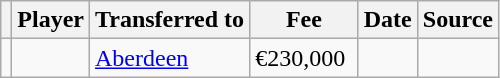<table class="wikitable plainrowheaders sortable">
<tr>
<th></th>
<th scope="col">Player</th>
<th>Transferred to</th>
<th style="width: 65px;">Fee</th>
<th scope="col">Date</th>
<th scope="col">Source</th>
</tr>
<tr>
<td align="center"></td>
<td></td>
<td> <a href='#'>Aberdeen</a></td>
<td>€230,000</td>
<td></td>
<td></td>
</tr>
</table>
